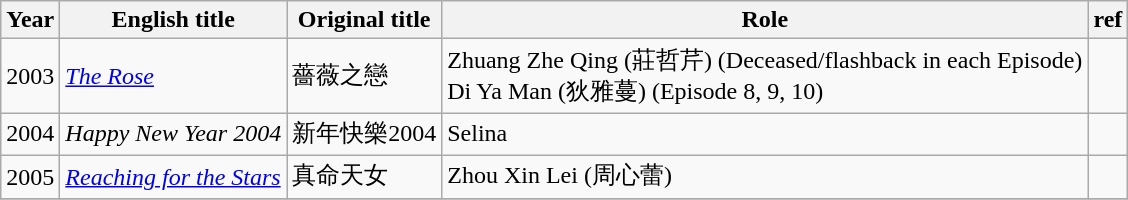<table class="wikitable sortable">
<tr>
<th>Year</th>
<th>English title</th>
<th>Original title</th>
<th>Role</th>
<th>ref</th>
</tr>
<tr>
<td>2003</td>
<td><a href='#'><em>The Rose</em></a></td>
<td>薔薇之戀</td>
<td>Zhuang Zhe Qing (莊哲芹) (Deceased/flashback in each Episode)<br>Di Ya Man (狄雅蔓) (Episode 8, 9, 10)</td>
<td></td>
</tr>
<tr>
<td rowspan="1">2004</td>
<td><em>Happy New Year 2004</em></td>
<td>新年快樂2004</td>
<td>Selina</td>
<td></td>
</tr>
<tr>
<td>2005</td>
<td><a href='#'><em>Reaching for the Stars</em></a></td>
<td>真命天女</td>
<td>Zhou Xin Lei (周心蕾)</td>
<td></td>
</tr>
<tr>
</tr>
</table>
